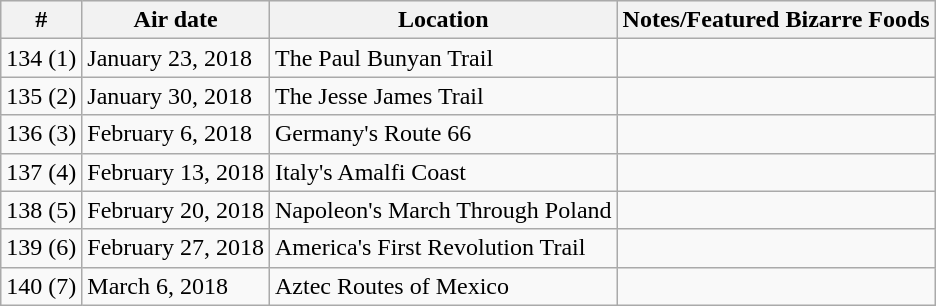<table class="wikitable">
<tr style="background:#EFEFEF">
<th>#</th>
<th>Air date</th>
<th>Location</th>
<th>Notes/Featured Bizarre Foods</th>
</tr>
<tr>
<td>134 (1)</td>
<td>January 23, 2018</td>
<td>The Paul Bunyan Trail</td>
<td></td>
</tr>
<tr>
<td>135 (2)</td>
<td>January 30, 2018</td>
<td>The Jesse James Trail</td>
<td></td>
</tr>
<tr>
<td>136 (3)</td>
<td>February 6, 2018</td>
<td>Germany's Route 66</td>
<td></td>
</tr>
<tr>
<td>137 (4)</td>
<td>February 13, 2018</td>
<td>Italy's Amalfi Coast</td>
<td></td>
</tr>
<tr>
<td>138 (5)</td>
<td>February 20, 2018</td>
<td>Napoleon's March Through Poland</td>
<td></td>
</tr>
<tr>
<td>139 (6)</td>
<td>February 27, 2018</td>
<td>America's First Revolution Trail</td>
<td></td>
</tr>
<tr>
<td>140 (7)</td>
<td>March 6, 2018</td>
<td>Aztec Routes of Mexico</td>
<td></td>
</tr>
</table>
